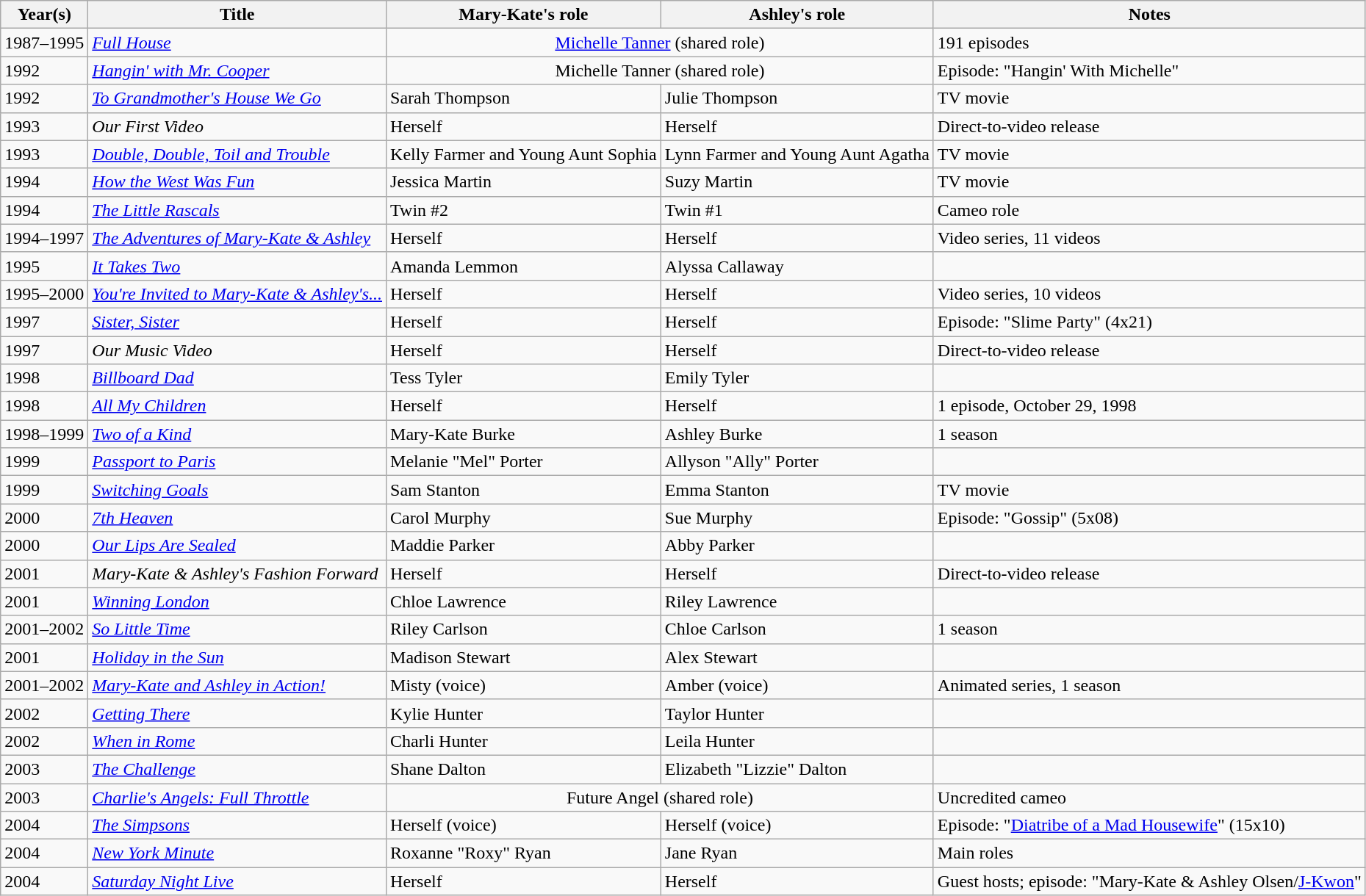<table class="wikitable sortable">
<tr>
<th>Year(s)</th>
<th>Title</th>
<th>Mary-Kate's role</th>
<th>Ashley's role</th>
<th class = unsortable>Notes</th>
</tr>
<tr>
<td>1987–1995</td>
<td><em><a href='#'>Full House</a></em></td>
<td colspan="2" style="text-align:center;"><a href='#'>Michelle Tanner</a> (shared role)</td>
<td>191 episodes</td>
</tr>
<tr>
<td>1992</td>
<td><em><a href='#'>Hangin' with Mr. Cooper</a></em></td>
<td colspan="2" style="text-align:center;">Michelle Tanner (shared role)</td>
<td>Episode: "Hangin' With Michelle"</td>
</tr>
<tr>
<td>1992</td>
<td><em><a href='#'>To Grandmother's House We Go</a></em></td>
<td>Sarah Thompson</td>
<td>Julie Thompson</td>
<td>TV movie</td>
</tr>
<tr>
<td>1993</td>
<td><em>Our First Video</em></td>
<td>Herself</td>
<td>Herself</td>
<td>Direct-to-video release</td>
</tr>
<tr>
<td>1993</td>
<td><em><a href='#'>Double, Double, Toil and Trouble</a></em></td>
<td>Kelly Farmer and Young Aunt Sophia</td>
<td>Lynn Farmer and Young Aunt Agatha</td>
<td>TV movie</td>
</tr>
<tr>
<td>1994</td>
<td><em><a href='#'>How the West Was Fun</a></em></td>
<td>Jessica Martin</td>
<td>Suzy Martin</td>
<td>TV movie</td>
</tr>
<tr>
<td>1994</td>
<td><em><a href='#'>The Little Rascals</a></em></td>
<td>Twin #2</td>
<td>Twin #1</td>
<td>Cameo role</td>
</tr>
<tr>
<td>1994–1997</td>
<td><em><a href='#'>The Adventures of Mary-Kate & Ashley</a></em></td>
<td>Herself</td>
<td>Herself</td>
<td>Video series, 11 videos</td>
</tr>
<tr>
<td>1995</td>
<td><em><a href='#'>It Takes Two</a></em></td>
<td>Amanda Lemmon</td>
<td>Alyssa Callaway</td>
<td></td>
</tr>
<tr>
<td>1995–2000</td>
<td><em><a href='#'>You're Invited to Mary-Kate & Ashley's...</a></em></td>
<td>Herself</td>
<td>Herself</td>
<td>Video series, 10 videos</td>
</tr>
<tr>
<td>1997</td>
<td><em><a href='#'>Sister, Sister</a></em></td>
<td>Herself</td>
<td>Herself</td>
<td>Episode: "Slime Party" (4x21)</td>
</tr>
<tr>
<td>1997</td>
<td><em>Our Music Video</em></td>
<td>Herself</td>
<td>Herself</td>
<td>Direct-to-video release</td>
</tr>
<tr>
<td>1998</td>
<td><em><a href='#'>Billboard Dad</a></em></td>
<td>Tess Tyler</td>
<td>Emily Tyler</td>
<td></td>
</tr>
<tr>
<td>1998</td>
<td><em><a href='#'>All My Children</a></em></td>
<td>Herself</td>
<td>Herself</td>
<td>1 episode, October 29, 1998</td>
</tr>
<tr>
<td>1998–1999</td>
<td><em><a href='#'>Two of a Kind</a></em></td>
<td>Mary-Kate Burke</td>
<td>Ashley Burke</td>
<td>1 season</td>
</tr>
<tr>
<td>1999</td>
<td><em><a href='#'>Passport to Paris</a></em></td>
<td>Melanie "Mel" Porter</td>
<td>Allyson "Ally" Porter</td>
<td></td>
</tr>
<tr>
<td>1999</td>
<td><em><a href='#'>Switching Goals</a></em></td>
<td>Sam Stanton</td>
<td>Emma Stanton</td>
<td>TV movie</td>
</tr>
<tr>
<td>2000</td>
<td><em><a href='#'>7th Heaven</a></em></td>
<td>Carol Murphy</td>
<td>Sue Murphy</td>
<td>Episode: "Gossip" (5x08)</td>
</tr>
<tr>
<td>2000</td>
<td><em><a href='#'>Our Lips Are Sealed</a></em></td>
<td>Maddie Parker</td>
<td>Abby Parker</td>
<td></td>
</tr>
<tr>
<td>2001</td>
<td><em>Mary-Kate & Ashley's Fashion Forward</em></td>
<td>Herself</td>
<td>Herself</td>
<td>Direct-to-video release</td>
</tr>
<tr>
<td>2001</td>
<td><em><a href='#'>Winning London</a></em></td>
<td>Chloe Lawrence</td>
<td>Riley Lawrence</td>
<td></td>
</tr>
<tr>
<td>2001–2002</td>
<td><em><a href='#'>So Little Time</a></em></td>
<td>Riley Carlson</td>
<td>Chloe Carlson</td>
<td>1 season</td>
</tr>
<tr>
<td>2001</td>
<td><em><a href='#'>Holiday in the Sun</a></em></td>
<td>Madison Stewart</td>
<td>Alex Stewart</td>
<td></td>
</tr>
<tr>
<td>2001–2002</td>
<td><em><a href='#'>Mary-Kate and Ashley in Action!</a></em></td>
<td>Misty (voice)</td>
<td>Amber (voice)</td>
<td>Animated series, 1 season</td>
</tr>
<tr>
<td>2002</td>
<td><em><a href='#'>Getting There</a></em></td>
<td>Kylie Hunter</td>
<td>Taylor Hunter</td>
<td></td>
</tr>
<tr>
<td>2002</td>
<td><em><a href='#'>When in Rome</a></em></td>
<td>Charli Hunter</td>
<td>Leila Hunter</td>
<td></td>
</tr>
<tr>
<td>2003</td>
<td><em><a href='#'>The Challenge</a></em></td>
<td>Shane Dalton</td>
<td>Elizabeth "Lizzie" Dalton</td>
<td></td>
</tr>
<tr>
<td>2003</td>
<td><em><a href='#'>Charlie's Angels: Full Throttle</a></em></td>
<td colspan="2" style="text-align:center;">Future Angel (shared role)</td>
<td>Uncredited cameo</td>
</tr>
<tr>
<td>2004</td>
<td><em><a href='#'>The Simpsons</a></em></td>
<td>Herself (voice)</td>
<td>Herself (voice)</td>
<td>Episode: "<a href='#'>Diatribe of a Mad Housewife</a>" (15x10)</td>
</tr>
<tr>
<td>2004</td>
<td><em><a href='#'>New York Minute</a></em></td>
<td>Roxanne "Roxy" Ryan</td>
<td>Jane Ryan</td>
<td>Main roles</td>
</tr>
<tr>
<td>2004</td>
<td><em><a href='#'>Saturday Night Live</a></em></td>
<td>Herself</td>
<td>Herself</td>
<td>Guest hosts; episode: "Mary-Kate & Ashley Olsen/<a href='#'>J-Kwon</a>"</td>
</tr>
</table>
